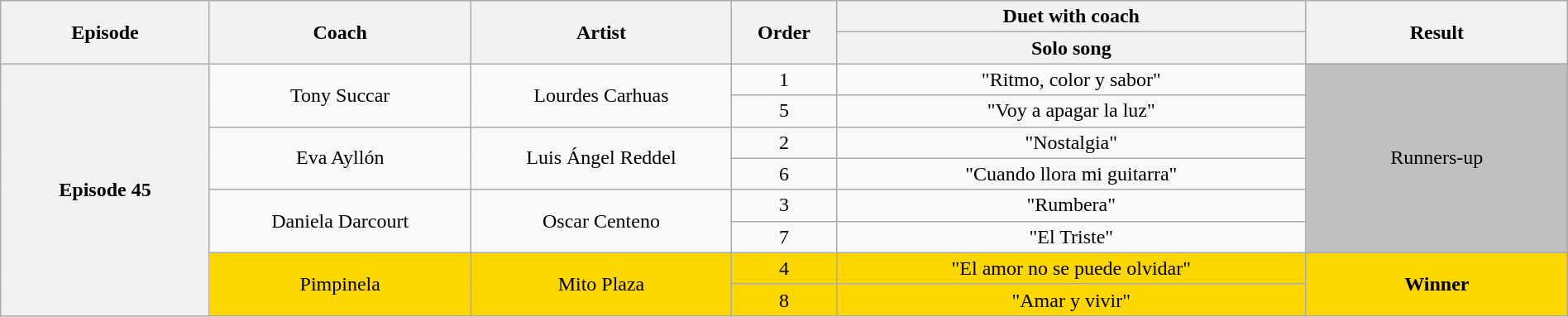<table class="wikitable sortable" style="text-align: center; width:100%">
<tr>
<th rowspan="2" style="width:08%">Episode</th>
<th rowspan="2" style="width:10%">Coach</th>
<th rowspan="2" style="width:10%">Artist</th>
<th rowspan="2" style="width:04%">Order</th>
<th style="width:18%">Duet with coach</th>
<th rowspan="2" style="width:10%">Result</th>
</tr>
<tr>
<th>Solo song</th>
</tr>
<tr>
<th rowspan="8">Episode 45<br></th>
<td rowspan="2">Tony Succar</td>
<td rowspan="2">Lourdes Carhuas</td>
<td>1</td>
<td>"Ritmo, color y sabor"</td>
<td rowspan="6" bgcolor="silver">Runners-up</td>
</tr>
<tr>
<td>5</td>
<td>"Voy a apagar la luz"</td>
</tr>
<tr>
<td rowspan="2">Eva Ayllón</td>
<td rowspan="2">Luis Ángel Reddel</td>
<td>2</td>
<td>"Nostalgia"</td>
</tr>
<tr>
<td>6</td>
<td>"Cuando llora mi guitarra"</td>
</tr>
<tr>
<td rowspan="2">Daniela Darcourt</td>
<td rowspan="2">Oscar Centeno</td>
<td>3</td>
<td>"Rumbera"</td>
</tr>
<tr>
<td>7</td>
<td>"El Triste"</td>
</tr>
<tr style="background: gold">
<td rowspan="2">Pimpinela</td>
<td rowspan="2">Mito Plaza</td>
<td>4</td>
<td>"El amor no se puede olvidar"</td>
<td rowspan="2"><strong>Winner</strong></td>
</tr>
<tr style="background: gold">
<td>8</td>
<td>"Amar y vivir"</td>
</tr>
</table>
